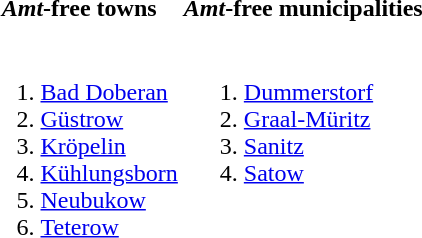<table>
<tr ---->
<th><em>Amt</em>-free towns</th>
<th><em>Amt</em>-free municipalities</th>
</tr>
<tr>
<td valign=top><br><ol><li><a href='#'>Bad Doberan</a></li><li><a href='#'>Güstrow</a></li><li><a href='#'>Kröpelin</a></li><li><a href='#'>Kühlungsborn</a></li><li><a href='#'>Neubukow</a></li><li><a href='#'>Teterow</a></li></ol></td>
<td valign=top><br><ol><li><a href='#'>Dummerstorf</a></li><li><a href='#'>Graal-Müritz</a></li><li><a href='#'>Sanitz</a></li><li><a href='#'>Satow</a></li></ol></td>
</tr>
</table>
